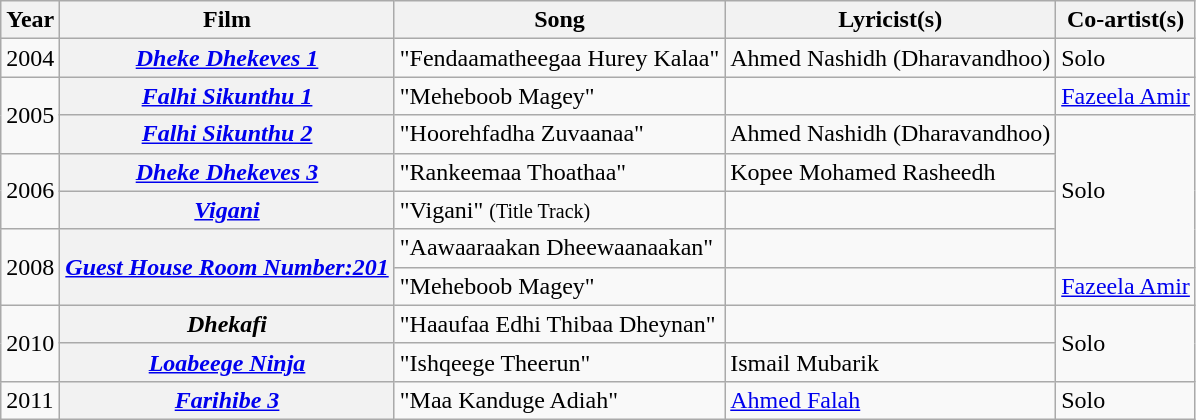<table class="wikitable plainrowheaders">
<tr>
<th scope="col">Year</th>
<th scope="col">Film</th>
<th scope="col">Song</th>
<th scope="col">Lyricist(s)</th>
<th scope="col">Co-artist(s)</th>
</tr>
<tr>
<td>2004</td>
<th scope="row"><em><a href='#'>Dheke Dhekeves 1</a></em></th>
<td>"Fendaamatheegaa Hurey Kalaa"</td>
<td>Ahmed Nashidh (Dharavandhoo)</td>
<td>Solo</td>
</tr>
<tr>
<td rowspan="2">2005</td>
<th scope="row"><em><a href='#'>Falhi Sikunthu 1</a></em></th>
<td>"Meheboob Magey"</td>
<td></td>
<td><a href='#'>Fazeela Amir</a></td>
</tr>
<tr>
<th scope="row"><em><a href='#'>Falhi Sikunthu 2</a></em></th>
<td>"Hoorehfadha Zuvaanaa"</td>
<td>Ahmed Nashidh (Dharavandhoo)</td>
<td rowspan="4">Solo</td>
</tr>
<tr>
<td rowspan="2">2006</td>
<th scope="row"><em><a href='#'>Dheke Dhekeves 3</a></em></th>
<td>"Rankeemaa Thoathaa"</td>
<td>Kopee Mohamed Rasheedh</td>
</tr>
<tr>
<th scope="row"><em><a href='#'>Vigani</a></em></th>
<td>"Vigani" <small>(Title Track)</small></td>
<td></td>
</tr>
<tr>
<td rowspan="2">2008</td>
<th scope="row" rowspan="2"><em><a href='#'>Guest House Room Number:201</a></em></th>
<td>"Aawaaraakan Dheewaanaakan"</td>
<td></td>
</tr>
<tr>
<td>"Meheboob Magey"</td>
<td></td>
<td><a href='#'>Fazeela Amir</a></td>
</tr>
<tr>
<td rowspan="2">2010</td>
<th scope="row"><em>Dhekafi</em></th>
<td>"Haaufaa Edhi Thibaa Dheynan"</td>
<td></td>
<td rowspan="2">Solo</td>
</tr>
<tr>
<th scope="row"><em><a href='#'>Loabeege Ninja</a></em></th>
<td>"Ishqeege Theerun"</td>
<td>Ismail Mubarik</td>
</tr>
<tr>
<td>2011</td>
<th scope="row"><em><a href='#'>Farihibe 3</a></em></th>
<td>"Maa Kanduge Adiah"</td>
<td><a href='#'>Ahmed Falah</a></td>
<td>Solo</td>
</tr>
</table>
